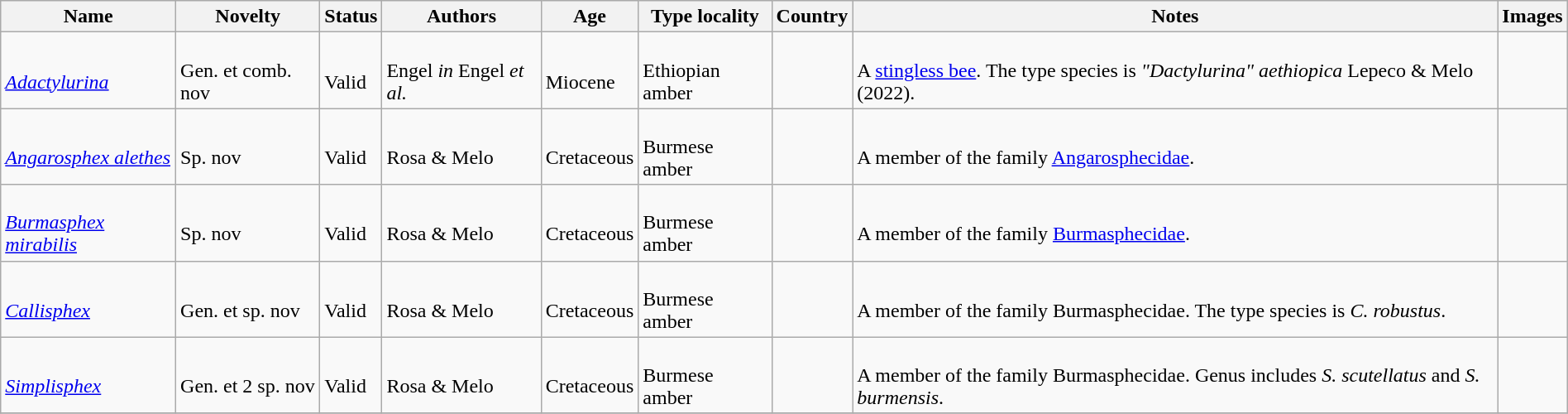<table class="wikitable sortable" align="center" width="100%">
<tr>
<th>Name</th>
<th>Novelty</th>
<th>Status</th>
<th>Authors</th>
<th>Age</th>
<th>Type locality</th>
<th>Country</th>
<th>Notes</th>
<th>Images</th>
</tr>
<tr>
<td><br><em><a href='#'>Adactylurina</a></em></td>
<td><br>Gen. et comb. nov</td>
<td><br>Valid</td>
<td><br>Engel <em>in</em> Engel <em>et al.</em></td>
<td><br>Miocene</td>
<td><br>Ethiopian amber</td>
<td><br></td>
<td><br>A <a href='#'>stingless bee</a>. The type species is <em>"Dactylurina" aethiopica</em> Lepeco & Melo (2022).</td>
<td></td>
</tr>
<tr>
<td><br><em><a href='#'>Angarosphex alethes</a></em></td>
<td><br>Sp. nov</td>
<td><br>Valid</td>
<td><br>Rosa & Melo</td>
<td><br>Cretaceous</td>
<td><br>Burmese amber</td>
<td><br></td>
<td><br>A member of the family <a href='#'>Angarosphecidae</a>.</td>
<td></td>
</tr>
<tr>
<td><br><em><a href='#'>Burmasphex mirabilis</a></em></td>
<td><br>Sp. nov</td>
<td><br>Valid</td>
<td><br>Rosa & Melo</td>
<td><br>Cretaceous</td>
<td><br>Burmese amber</td>
<td><br></td>
<td><br>A member of the family <a href='#'>Burmasphecidae</a>.</td>
<td></td>
</tr>
<tr>
<td><br><em><a href='#'>Callisphex</a></em></td>
<td><br>Gen. et sp. nov</td>
<td><br>Valid</td>
<td><br>Rosa & Melo</td>
<td><br>Cretaceous</td>
<td><br>Burmese amber</td>
<td><br></td>
<td><br>A member of the family Burmasphecidae. The type species is <em>C. robustus</em>.</td>
<td></td>
</tr>
<tr>
<td><br><em><a href='#'>Simplisphex</a></em></td>
<td><br>Gen. et 2 sp. nov</td>
<td><br>Valid</td>
<td><br>Rosa & Melo</td>
<td><br>Cretaceous</td>
<td><br>Burmese amber</td>
<td><br></td>
<td><br>A member of the family Burmasphecidae. Genus includes <em>S. scutellatus</em> and <em>S. burmensis</em>.</td>
<td></td>
</tr>
<tr>
</tr>
</table>
